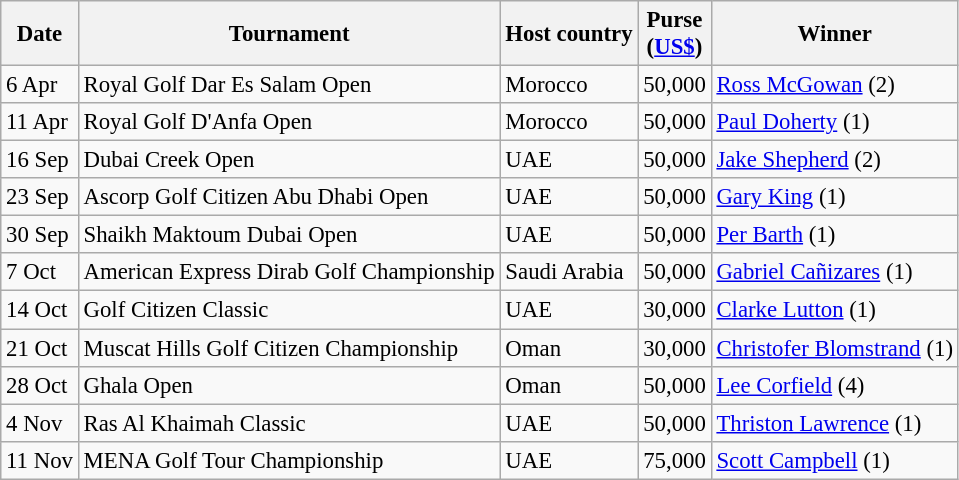<table class="wikitable" style="font-size:95%">
<tr>
<th>Date</th>
<th>Tournament</th>
<th>Host country</th>
<th>Purse<br>(<a href='#'>US$</a>)</th>
<th>Winner</th>
</tr>
<tr>
<td>6 Apr</td>
<td>Royal Golf Dar Es Salam Open</td>
<td>Morocco</td>
<td align=right>50,000</td>
<td> <a href='#'>Ross McGowan</a> (2)</td>
</tr>
<tr>
<td>11 Apr</td>
<td>Royal Golf D'Anfa Open</td>
<td>Morocco</td>
<td align=right>50,000</td>
<td> <a href='#'>Paul Doherty</a> (1)</td>
</tr>
<tr>
<td>16 Sep</td>
<td>Dubai Creek Open</td>
<td>UAE</td>
<td align=right>50,000</td>
<td> <a href='#'>Jake Shepherd</a> (2)</td>
</tr>
<tr>
<td>23 Sep</td>
<td>Ascorp Golf Citizen Abu Dhabi Open</td>
<td>UAE</td>
<td align=right>50,000</td>
<td> <a href='#'>Gary King</a> (1)</td>
</tr>
<tr>
<td>30 Sep</td>
<td>Shaikh Maktoum Dubai Open</td>
<td>UAE</td>
<td align=right>50,000</td>
<td> <a href='#'>Per Barth</a> (1)</td>
</tr>
<tr>
<td>7 Oct</td>
<td>American Express Dirab Golf Championship</td>
<td>Saudi Arabia</td>
<td align=right>50,000</td>
<td> <a href='#'>Gabriel Cañizares</a> (1)</td>
</tr>
<tr>
<td>14 Oct</td>
<td>Golf Citizen Classic</td>
<td>UAE</td>
<td align=right>30,000</td>
<td> <a href='#'>Clarke Lutton</a> (1)</td>
</tr>
<tr>
<td>21 Oct</td>
<td>Muscat Hills Golf Citizen Championship</td>
<td>Oman</td>
<td align=right>30,000</td>
<td> <a href='#'>Christofer Blomstrand</a> (1)</td>
</tr>
<tr>
<td>28 Oct</td>
<td>Ghala Open</td>
<td>Oman</td>
<td align=right>50,000</td>
<td> <a href='#'>Lee Corfield</a> (4)</td>
</tr>
<tr>
<td>4 Nov</td>
<td>Ras Al Khaimah Classic</td>
<td>UAE</td>
<td align=right>50,000</td>
<td> <a href='#'>Thriston Lawrence</a> (1)</td>
</tr>
<tr>
<td>11 Nov</td>
<td>MENA Golf Tour Championship</td>
<td>UAE</td>
<td align=right>75,000</td>
<td> <a href='#'>Scott Campbell</a> (1)</td>
</tr>
</table>
